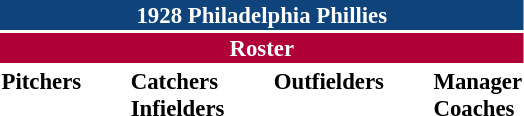<table class="toccolours" style="font-size: 95%;">
<tr>
<th colspan="10" style="background-color: #0f437c; color: white; text-align: center;">1928 Philadelphia Phillies</th>
</tr>
<tr>
<td colspan="10" style="background-color: #af0039; color: white; text-align: center;"><strong>Roster</strong></td>
</tr>
<tr>
<td valign="top"><strong>Pitchers</strong><br>














</td>
<td width="25px"></td>
<td valign="top"><strong>Catchers</strong><br>



<strong>Infielders</strong>





</td>
<td width="25px"></td>
<td valign="top"><strong>Outfielders</strong><br>







</td>
<td width="25px"></td>
<td valign="top"><strong>Manager</strong><br>
<strong>Coaches</strong>
</td>
</tr>
</table>
